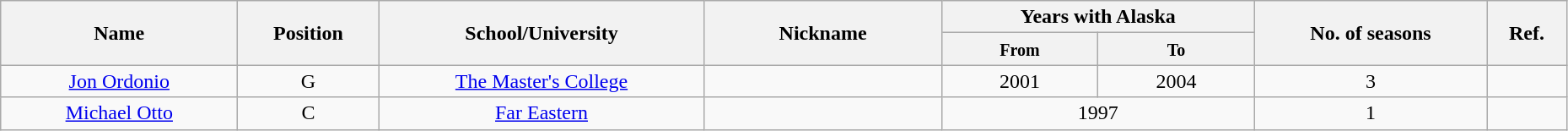<table class="wikitable sortable" style="text-align:center" width="98%">
<tr>
<th rowspan="2" style="width:180px;">Name</th>
<th rowspan="2">Position</th>
<th rowspan="2" style="width:250px;">School/University</th>
<th rowspan="2" style="width:180px;">Nickname</th>
<th colspan="2" style="width:180px; text-align:center;">Years with Alaska</th>
<th rowspan="2">No. of seasons</th>
<th rowspan="2" class="unsortable" ;>Ref.</th>
</tr>
<tr>
<th style="width:10%; text-align:center;"><small>From</small></th>
<th style="width:10%; text-align:center;"><small>To</small></th>
</tr>
<tr>
<td><a href='#'>Jon Ordonio</a></td>
<td>G</td>
<td><a href='#'>The Master's College</a></td>
<td></td>
<td>2001</td>
<td>2004</td>
<td>3</td>
<td></td>
</tr>
<tr>
<td><a href='#'>Michael Otto</a></td>
<td>C</td>
<td><a href='#'>Far Eastern</a></td>
<td></td>
<td colspan="2">1997</td>
<td>1</td>
<td></td>
</tr>
</table>
